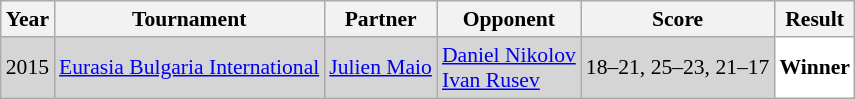<table class="sortable wikitable" style="font-size: 90%;">
<tr>
<th>Year</th>
<th>Tournament</th>
<th>Partner</th>
<th>Opponent</th>
<th>Score</th>
<th>Result</th>
</tr>
<tr style="background:#D5D5D5">
<td align="center">2015</td>
<td align="left"><a href='#'>Eurasia Bulgaria International</a></td>
<td align="left"> <a href='#'>Julien Maio</a></td>
<td align="left"> <a href='#'>Daniel Nikolov</a><br> <a href='#'>Ivan Rusev</a></td>
<td align="left">18–21, 25–23, 21–17</td>
<td style="text-align:left; background:white"> <strong>Winner</strong></td>
</tr>
</table>
